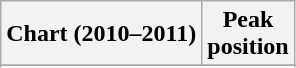<table class="wikitable sortable">
<tr>
<th>Chart (2010–2011)</th>
<th>Peak<br>position</th>
</tr>
<tr>
</tr>
<tr>
</tr>
<tr>
</tr>
<tr>
</tr>
<tr>
</tr>
<tr>
</tr>
<tr>
</tr>
</table>
